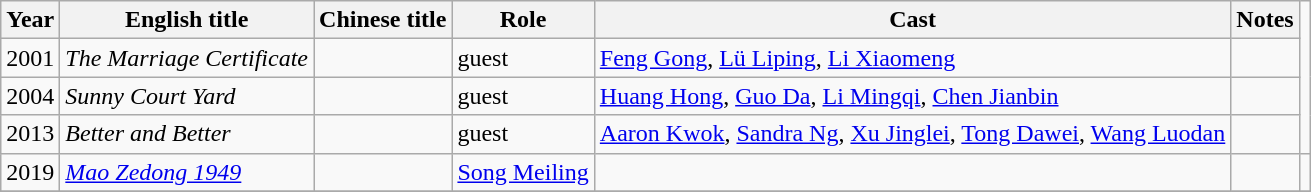<table class="wikitable">
<tr>
<th>Year</th>
<th>English title</th>
<th>Chinese title</th>
<th>Role</th>
<th>Cast</th>
<th>Notes</th>
</tr>
<tr>
<td>2001</td>
<td><em>The Marriage Certificate</em></td>
<td></td>
<td>guest</td>
<td><a href='#'>Feng Gong</a>, <a href='#'>Lü Liping</a>, <a href='#'>Li Xiaomeng</a></td>
<td></td>
</tr>
<tr>
<td>2004</td>
<td><em>Sunny Court Yard</em></td>
<td></td>
<td>guest</td>
<td><a href='#'>Huang Hong</a>, <a href='#'>Guo Da</a>, <a href='#'>Li Mingqi</a>, <a href='#'>Chen Jianbin</a></td>
<td></td>
</tr>
<tr>
<td>2013</td>
<td><em>Better and Better</em></td>
<td></td>
<td>guest</td>
<td><a href='#'>Aaron Kwok</a>, <a href='#'>Sandra Ng</a>, <a href='#'>Xu Jinglei</a>, <a href='#'>Tong Dawei</a>, <a href='#'>Wang Luodan</a></td>
<td></td>
</tr>
<tr>
<td>2019</td>
<td><em><a href='#'>Mao Zedong 1949</a></em></td>
<td></td>
<td><a href='#'>Song Meiling</a></td>
<td></td>
<td></td>
<td></td>
</tr>
<tr>
</tr>
</table>
